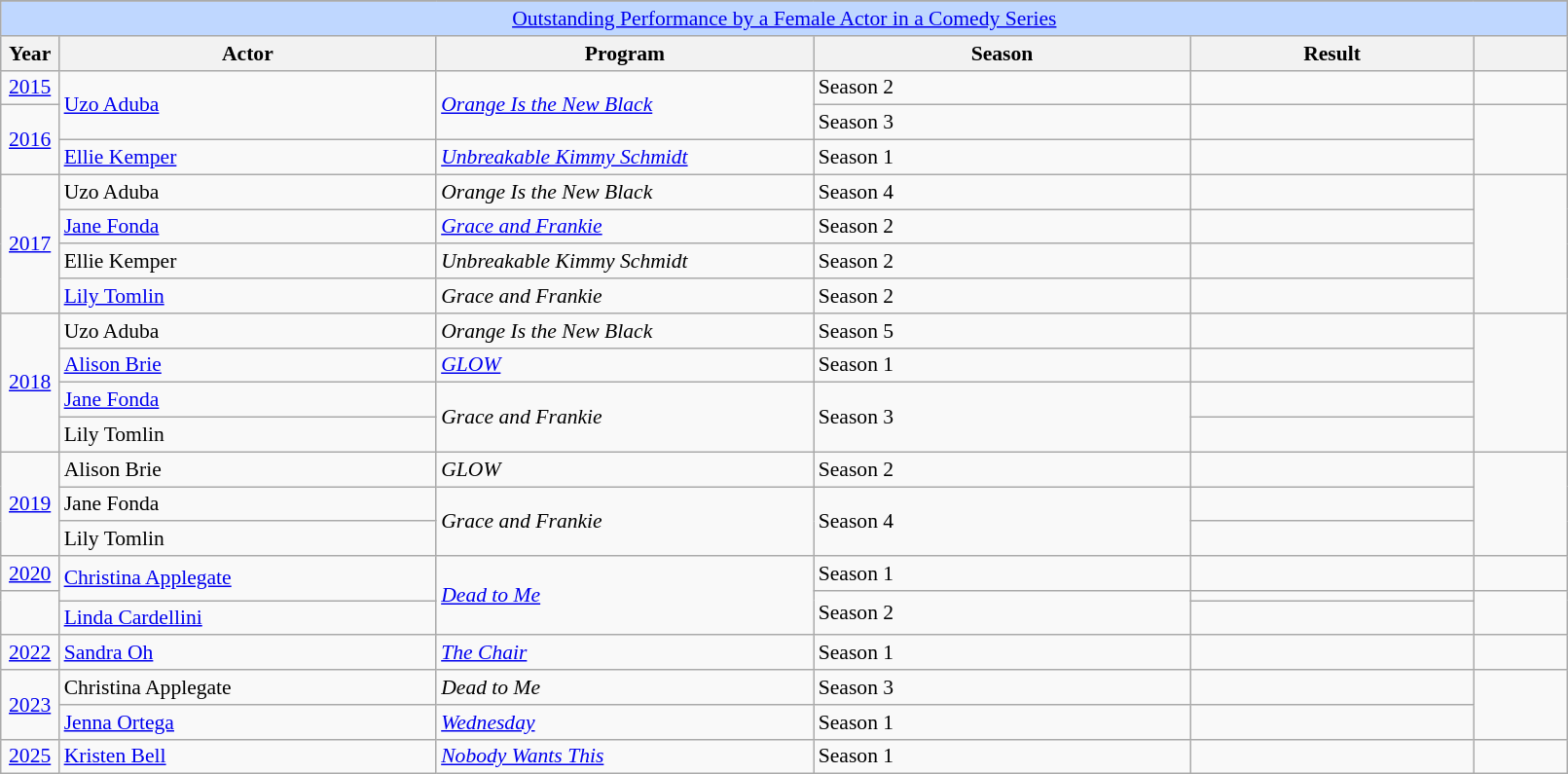<table class="wikitable plainrowheaders" style="font-size: 90%" width=85%>
<tr>
</tr>
<tr ---- bgcolor="#bfd7ff">
<td colspan=6 align=center><a href='#'>Outstanding Performance by a Female Actor in a Comedy Series</a></td>
</tr>
<tr ---- bgcolor="#ebf5ff">
<th scope="col" style="width:2%;">Year</th>
<th scope="col" style="width:20%;">Actor</th>
<th scope="col" style="width:20%;">Program</th>
<th scope="col" style="width:20%;">Season</th>
<th scope="col" style="width:15%;">Result</th>
<th scope="col" class="unsortable" style="width:5%;"></th>
</tr>
<tr>
<td style="text-align: center;"><a href='#'>2015</a></td>
<td rowspan="2"><a href='#'>Uzo Aduba</a></td>
<td rowspan="2"><em><a href='#'>Orange Is the New Black</a></em></td>
<td>Season 2</td>
<td></td>
<td style="text-align: center;"></td>
</tr>
<tr>
<td rowspan="2" style="text-align: center;"><a href='#'>2016</a></td>
<td>Season 3</td>
<td></td>
<td rowspan="2" style="text-align: center;"></td>
</tr>
<tr>
<td><a href='#'>Ellie Kemper</a></td>
<td><em><a href='#'>Unbreakable Kimmy Schmidt</a></em></td>
<td>Season 1</td>
<td></td>
</tr>
<tr>
<td rowspan="4" style="text-align: center;"><a href='#'>2017</a></td>
<td>Uzo Aduba</td>
<td><em>Orange Is the New Black</em></td>
<td>Season 4</td>
<td></td>
<td rowspan="4" style="text-align: center;"></td>
</tr>
<tr>
<td><a href='#'>Jane Fonda</a></td>
<td><em><a href='#'>Grace and Frankie</a></em></td>
<td>Season 2</td>
<td></td>
</tr>
<tr>
<td>Ellie Kemper</td>
<td><em>Unbreakable Kimmy Schmidt</em></td>
<td>Season 2</td>
<td></td>
</tr>
<tr>
<td><a href='#'>Lily Tomlin</a></td>
<td><em>Grace and Frankie</em></td>
<td>Season 2</td>
<td></td>
</tr>
<tr>
<td rowspan="4" style="text-align: center;"><a href='#'>2018</a></td>
<td>Uzo Aduba</td>
<td><em>Orange Is the New Black</em></td>
<td>Season 5</td>
<td></td>
<td rowspan="4" style="text-align: center;"></td>
</tr>
<tr>
<td><a href='#'>Alison Brie</a></td>
<td><em><a href='#'>GLOW</a></em></td>
<td>Season 1</td>
<td></td>
</tr>
<tr>
<td><a href='#'>Jane Fonda</a></td>
<td rowspan="2"><em>Grace and Frankie</em></td>
<td rowspan="2">Season 3</td>
<td></td>
</tr>
<tr>
<td>Lily Tomlin</td>
<td></td>
</tr>
<tr>
<td rowspan="3" style="text-align: center;"><a href='#'>2019</a></td>
<td>Alison Brie</td>
<td><em>GLOW</em></td>
<td>Season 2</td>
<td></td>
<td rowspan="3" style="text-align: center;"></td>
</tr>
<tr>
<td>Jane Fonda</td>
<td rowspan="2"><em>Grace and Frankie</em></td>
<td rowspan="2">Season 4</td>
<td></td>
</tr>
<tr>
<td>Lily Tomlin</td>
<td></td>
</tr>
<tr>
<td style="text-align: center;"><a href='#'>2020</a></td>
<td rowspan="2"><a href='#'>Christina Applegate</a></td>
<td rowspan="3"><em><a href='#'>Dead to Me</a></em></td>
<td>Season 1</td>
<td></td>
<td style="text-align: center;"></td>
</tr>
<tr>
<td rowspan="2"></td>
<td rowspan="2">Season 2</td>
<td></td>
<td align="center" rowspan="2"></td>
</tr>
<tr>
<td><a href='#'>Linda Cardellini</a></td>
<td></td>
</tr>
<tr>
<td style="text-align: center;"><a href='#'>2022</a></td>
<td><a href='#'>Sandra Oh</a></td>
<td><em><a href='#'>The Chair</a></em></td>
<td>Season 1</td>
<td></td>
<td style="text-align: center;"></td>
</tr>
<tr>
<td rowspan="2" style="text-align: center;"><a href='#'>2023</a></td>
<td>Christina Applegate</td>
<td><em>Dead to Me</em></td>
<td>Season 3</td>
<td></td>
<td align="center" rowspan="2"></td>
</tr>
<tr>
<td><a href='#'>Jenna Ortega</a></td>
<td><em><a href='#'>Wednesday</a></em></td>
<td>Season 1</td>
<td></td>
</tr>
<tr>
<td style="text-align: center;"><a href='#'>2025</a></td>
<td><a href='#'>Kristen Bell</a></td>
<td><em><a href='#'>Nobody Wants This</a></em></td>
<td>Season 1</td>
<td></td>
<td align="center"></td>
</tr>
</table>
